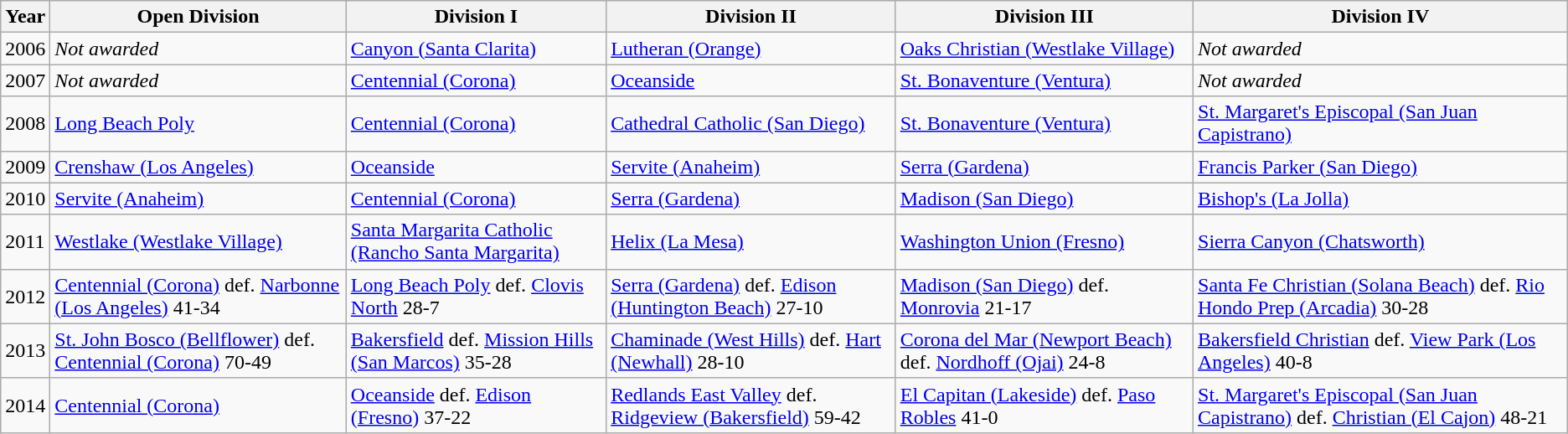<table class="wikitable sortable" font=90%">
<tr>
<th><strong>Year</strong></th>
<th><strong>Open Division</strong></th>
<th><strong>Division I</strong></th>
<th><strong>Division II</strong></th>
<th><strong>Division III</strong></th>
<th><strong>Division IV</strong></th>
</tr>
<tr>
<td>2006</td>
<td><em>Not awarded</em></td>
<td><a href='#'>Canyon (Santa Clarita)</a></td>
<td><a href='#'>Lutheran (Orange)</a></td>
<td><a href='#'>Oaks Christian (Westlake Village)</a></td>
<td><em>Not awarded</em></td>
</tr>
<tr>
<td>2007</td>
<td><em>Not awarded</em></td>
<td><a href='#'>Centennial (Corona)</a></td>
<td><a href='#'>Oceanside</a></td>
<td><a href='#'>St. Bonaventure (Ventura)</a></td>
<td><em>Not awarded</em></td>
</tr>
<tr>
<td>2008</td>
<td><a href='#'>Long Beach Poly</a></td>
<td><a href='#'>Centennial (Corona)</a></td>
<td><a href='#'>Cathedral Catholic (San Diego)</a></td>
<td><a href='#'>St. Bonaventure (Ventura)</a></td>
<td><a href='#'>St. Margaret's Episcopal (San Juan Capistrano)</a></td>
</tr>
<tr>
<td>2009</td>
<td><a href='#'>Crenshaw (Los Angeles)</a></td>
<td><a href='#'>Oceanside</a></td>
<td><a href='#'>Servite (Anaheim)</a></td>
<td><a href='#'>Serra (Gardena)</a></td>
<td><a href='#'>Francis Parker (San Diego)</a></td>
</tr>
<tr>
<td>2010</td>
<td><a href='#'>Servite (Anaheim)</a></td>
<td><a href='#'>Centennial (Corona)</a></td>
<td><a href='#'>Serra (Gardena)</a></td>
<td><a href='#'>Madison (San Diego)</a></td>
<td><a href='#'>Bishop's (La Jolla)</a></td>
</tr>
<tr>
<td>2011</td>
<td><a href='#'>Westlake (Westlake Village)</a></td>
<td><a href='#'>Santa Margarita Catholic (Rancho Santa Margarita)</a></td>
<td><a href='#'>Helix (La Mesa)</a></td>
<td><a href='#'>Washington Union (Fresno)</a></td>
<td><a href='#'>Sierra Canyon (Chatsworth)</a></td>
</tr>
<tr>
<td>2012</td>
<td><a href='#'>Centennial (Corona)</a> def. <a href='#'>Narbonne (Los Angeles)</a> 41-34</td>
<td><a href='#'>Long Beach Poly</a> def. <a href='#'>Clovis North</a> 28-7</td>
<td><a href='#'>Serra (Gardena)</a> def. <a href='#'>Edison (Huntington Beach)</a> 27-10</td>
<td><a href='#'>Madison (San Diego)</a> def. <a href='#'>Monrovia</a> 21-17</td>
<td><a href='#'>Santa Fe Christian (Solana Beach)</a> def. <a href='#'>Rio Hondo Prep (Arcadia)</a> 30-28</td>
</tr>
<tr>
<td>2013</td>
<td><a href='#'>St. John Bosco (Bellflower)</a> def. <a href='#'>Centennial (Corona)</a> 70-49</td>
<td><a href='#'>Bakersfield</a> def. <a href='#'>Mission Hills (San Marcos)</a> 35-28</td>
<td><a href='#'>Chaminade (West Hills)</a> def. <a href='#'>Hart (Newhall)</a> 28-10</td>
<td><a href='#'>Corona del Mar (Newport Beach)</a> def. <a href='#'>Nordhoff (Ojai)</a> 24-8</td>
<td><a href='#'>Bakersfield Christian</a> def. <a href='#'>View Park (Los Angeles)</a> 40-8</td>
</tr>
<tr>
<td>2014</td>
<td><a href='#'>Centennial (Corona)</a></td>
<td><a href='#'>Oceanside</a> def. <a href='#'>Edison (Fresno)</a> 37-22</td>
<td><a href='#'>Redlands East Valley</a> def. <a href='#'>Ridgeview (Bakersfield)</a> 59-42</td>
<td><a href='#'>El Capitan (Lakeside)</a> def. <a href='#'>Paso Robles</a> 41-0</td>
<td><a href='#'>St. Margaret's Episcopal (San Juan Capistrano)</a> def. <a href='#'>Christian (El Cajon)</a> 48-21</td>
</tr>
</table>
